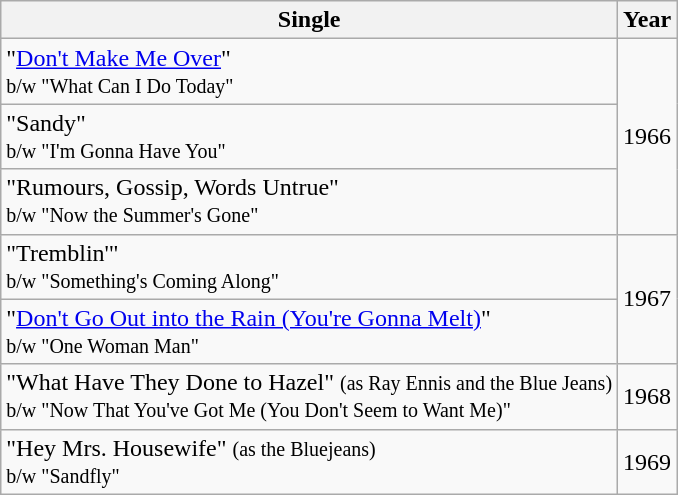<table class="wikitable">
<tr>
<th>Single</th>
<th>Year</th>
</tr>
<tr>
<td>"<a href='#'>Don't Make Me Over</a>"<br><small>b/w "What Can I Do Today"</small></td>
<td rowspan="3">1966</td>
</tr>
<tr>
<td>"Sandy"<br><small>b/w "I'm Gonna Have You"</small></td>
</tr>
<tr>
<td>"Rumours, Gossip, Words Untrue"<br><small>b/w "Now the Summer's Gone"</small></td>
</tr>
<tr>
<td>"Tremblin'"<br><small>b/w "Something's Coming Along"</small></td>
<td rowspan="2">1967</td>
</tr>
<tr>
<td>"<a href='#'>Don't Go Out into the Rain (You're Gonna Melt)</a>"<br><small>b/w "One Woman Man"</small></td>
</tr>
<tr>
<td>"What Have They Done to Hazel" <small>(as Ray Ennis and the Blue Jeans)</small><br><small>b/w "Now That You've Got Me (You Don't Seem to Want Me)"</small></td>
<td>1968</td>
</tr>
<tr>
<td>"Hey Mrs. Housewife" <small>(as the Bluejeans)</small><br><small>b/w "Sandfly"</small></td>
<td>1969</td>
</tr>
</table>
